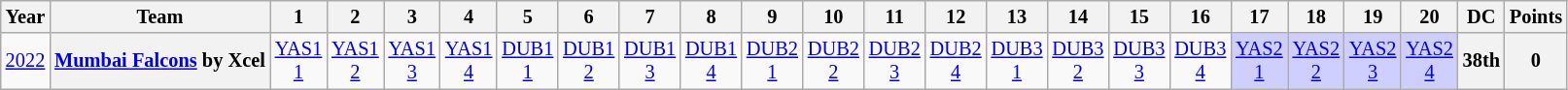<table class="wikitable" style="text-align:center; font-size:85%">
<tr>
<th>Year</th>
<th>Team</th>
<th>1</th>
<th>2</th>
<th>3</th>
<th>4</th>
<th>5</th>
<th>6</th>
<th>7</th>
<th>8</th>
<th>9</th>
<th>10</th>
<th>11</th>
<th>12</th>
<th>13</th>
<th>14</th>
<th>15</th>
<th>16</th>
<th>17</th>
<th>18</th>
<th>19</th>
<th>20</th>
<th>DC</th>
<th>Points</th>
</tr>
<tr>
<td><a href='#'>2022</a></td>
<th nowrap><a href='#'>Mumbai Falcons</a> by Xcel</th>
<td style="background:#;"><a href='#'>YAS1<br>1</a></td>
<td style="background:#;"><a href='#'>YAS1<br>2</a></td>
<td style="background:#;"><a href='#'>YAS1<br>3</a></td>
<td style="background:#;"><a href='#'>YAS1<br>4</a></td>
<td style="background:#;"><a href='#'>DUB1<br>1</a></td>
<td style="background:#;"><a href='#'>DUB1<br>2</a></td>
<td style="background:#;"><a href='#'>DUB1<br>3</a></td>
<td style="background:#;"><a href='#'>DUB1<br>4</a></td>
<td style="background:#;"><a href='#'>DUB2<br>1</a></td>
<td style="background:#;"><a href='#'>DUB2<br>2</a></td>
<td style="background:#;"><a href='#'>DUB2<br>3</a></td>
<td style="background:#;"><a href='#'>DUB2<br>4</a></td>
<td style="background:#;"><a href='#'>DUB3<br>1</a></td>
<td style="background:#;"><a href='#'>DUB3<br>2</a></td>
<td style="background:#;"><a href='#'>DUB3<br>3</a></td>
<td style="background:#;"><a href='#'>DUB3<br>4</a></td>
<td style="background:#CFCFFF;"><a href='#'>YAS2<br>1</a><br></td>
<td style="background:#CFCFFF;"><a href='#'>YAS2<br>2</a><br></td>
<td style="background:#CFCFFF;"><a href='#'>YAS2<br>3</a><br></td>
<td style="background:#CFCFFF;"><a href='#'>YAS2<br>4</a><br></td>
<th>38th</th>
<th>0</th>
</tr>
</table>
